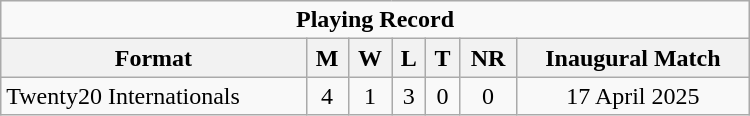<table class="wikitable" style="text-align: center; width: 500px;">
<tr>
<td colspan=7 align="center"><strong>Playing Record</strong></td>
</tr>
<tr>
<th>Format</th>
<th>M</th>
<th>W</th>
<th>L</th>
<th>T</th>
<th>NR</th>
<th>Inaugural Match</th>
</tr>
<tr>
<td align="left">Twenty20 Internationals</td>
<td>4</td>
<td>1</td>
<td>3</td>
<td>0</td>
<td>0</td>
<td>17 April 2025</td>
</tr>
</table>
